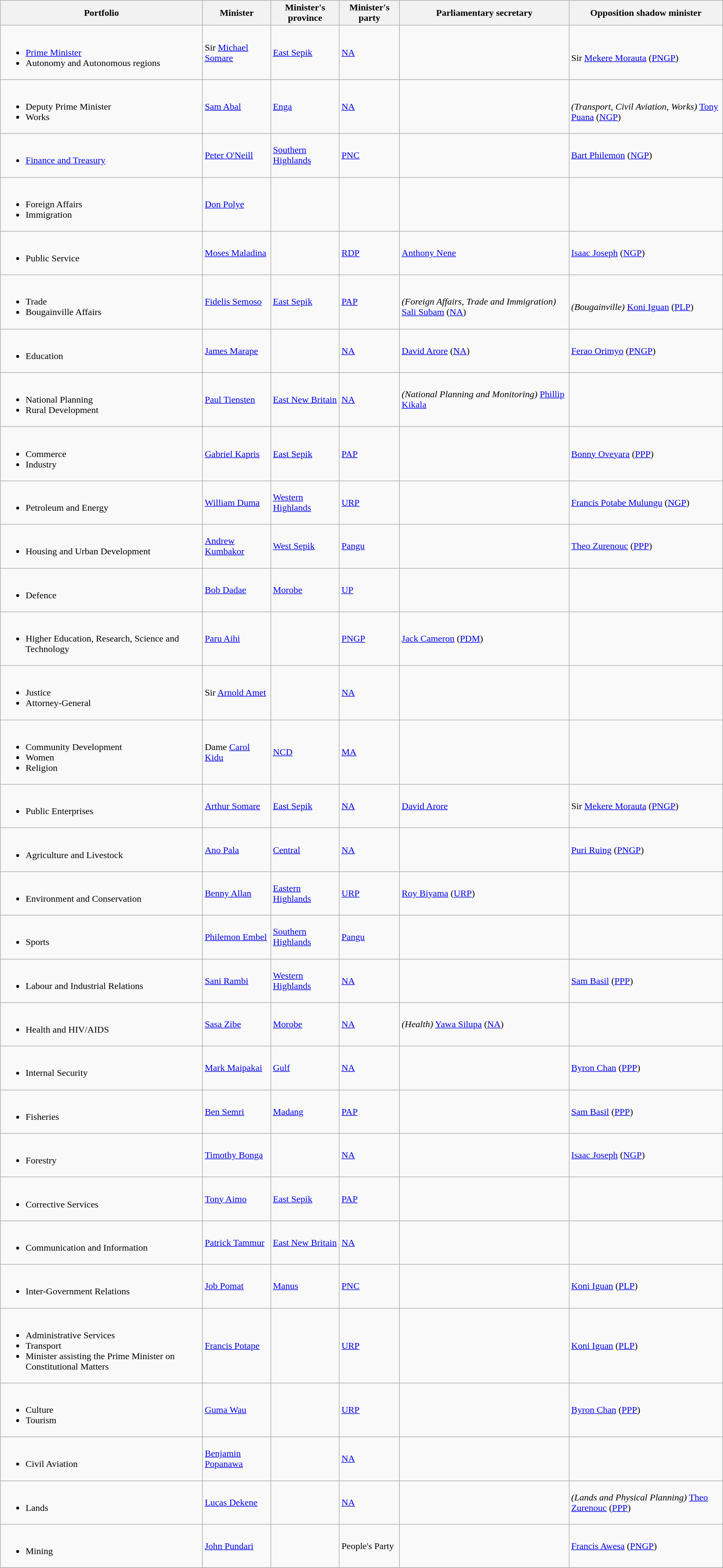<table class="wikitable sortable">
<tr>
<th>Portfolio</th>
<th>Minister</th>
<th>Minister's province</th>
<th>Minister's party</th>
<th>Parliamentary secretary</th>
<th>Opposition shadow minister</th>
</tr>
<tr>
<td><br><ul><li><a href='#'>Prime Minister</a></li><li>Autonomy and Autonomous regions</li></ul></td>
<td>Sir <a href='#'>Michael Somare</a></td>
<td><a href='#'>East Sepik</a></td>
<td><a href='#'>NA</a></td>
<td></td>
<td><br>Sir <a href='#'>Mekere Morauta</a> (<a href='#'>PNGP</a>)</td>
</tr>
<tr>
<td><br><ul><li>Deputy Prime Minister</li><li>Works</li></ul></td>
<td><a href='#'>Sam Abal</a></td>
<td><a href='#'>Enga</a></td>
<td><a href='#'>NA</a></td>
<td></td>
<td><br><em>(Transport, Civil Aviation, Works)</em> <a href='#'>Tony Puana</a> (<a href='#'>NGP</a>)</td>
</tr>
<tr>
<td><br><ul><li><a href='#'>Finance and Treasury</a></li></ul></td>
<td><a href='#'>Peter O'Neill</a></td>
<td><a href='#'>Southern Highlands</a></td>
<td><a href='#'>PNC</a></td>
<td></td>
<td><a href='#'>Bart Philemon</a> (<a href='#'>NGP</a>)</td>
</tr>
<tr>
<td><br><ul><li>Foreign Affairs</li><li>Immigration</li></ul></td>
<td><a href='#'>Don Polye</a></td>
<td></td>
<td></td>
<td></td>
<td></td>
</tr>
<tr>
<td><br><ul><li>Public Service</li></ul></td>
<td><a href='#'>Moses Maladina</a></td>
<td></td>
<td><a href='#'>RDP</a></td>
<td><a href='#'>Anthony Nene</a></td>
<td><a href='#'>Isaac Joseph</a> (<a href='#'>NGP</a>)</td>
</tr>
<tr>
<td><br><ul><li>Trade</li><li>Bougainville Affairs</li></ul></td>
<td><a href='#'>Fidelis Semoso</a></td>
<td><a href='#'>East Sepik</a></td>
<td><a href='#'>PAP</a></td>
<td><br><em>(Foreign Affairs, Trade and Immigration)</em> <a href='#'>Sali Subam</a> (<a href='#'>NA</a>)</td>
<td><br><em>(Bougainville)</em> <a href='#'>Koni Iguan</a> (<a href='#'>PLP</a>)</td>
</tr>
<tr>
<td><br><ul><li>Education</li></ul></td>
<td><a href='#'>James Marape</a></td>
<td></td>
<td><a href='#'>NA</a></td>
<td><a href='#'>David Arore</a> (<a href='#'>NA</a>)</td>
<td><a href='#'>Ferao Orimyo</a> (<a href='#'>PNGP</a>)</td>
</tr>
<tr>
<td><br><ul><li>National Planning</li><li>Rural Development</li></ul></td>
<td><a href='#'>Paul Tiensten</a></td>
<td><a href='#'>East New Britain</a></td>
<td><a href='#'>NA</a></td>
<td><em>(National Planning and Monitoring)</em> <a href='#'>Phillip Kikala</a></td>
<td></td>
</tr>
<tr>
<td><br><ul><li>Commerce</li><li>Industry</li></ul></td>
<td><a href='#'>Gabriel Kapris</a></td>
<td><a href='#'>East Sepik</a></td>
<td><a href='#'>PAP</a></td>
<td></td>
<td><a href='#'>Bonny Oveyara</a> (<a href='#'>PPP</a>)</td>
</tr>
<tr>
<td><br><ul><li>Petroleum and Energy</li></ul></td>
<td><a href='#'>William Duma</a></td>
<td><a href='#'>Western Highlands</a></td>
<td><a href='#'>URP</a></td>
<td></td>
<td><a href='#'>Francis Potabe Mulungu</a> (<a href='#'>NGP</a>)</td>
</tr>
<tr>
<td><br><ul><li>Housing and Urban Development</li></ul></td>
<td><a href='#'>Andrew Kumbakor</a></td>
<td><a href='#'>West Sepik</a></td>
<td><a href='#'>Pangu</a></td>
<td></td>
<td><a href='#'>Theo Zurenouc</a> (<a href='#'>PPP</a>)</td>
</tr>
<tr>
<td><br><ul><li>Defence</li></ul></td>
<td><a href='#'>Bob Dadae</a></td>
<td><a href='#'>Morobe</a></td>
<td><a href='#'>UP</a></td>
<td></td>
<td></td>
</tr>
<tr>
<td><br><ul><li>Higher Education, Research, Science and Technology</li></ul></td>
<td><a href='#'>Paru Aihi</a></td>
<td></td>
<td><a href='#'>PNGP</a></td>
<td><a href='#'>Jack Cameron</a> (<a href='#'>PDM</a>)</td>
<td></td>
</tr>
<tr>
<td><br><ul><li>Justice</li><li>Attorney-General</li></ul></td>
<td>Sir <a href='#'>Arnold Amet</a></td>
<td></td>
<td><a href='#'>NA</a></td>
<td></td>
<td></td>
</tr>
<tr>
<td><br><ul><li>Community Development</li><li>Women</li><li>Religion</li></ul></td>
<td>Dame <a href='#'>Carol Kidu</a></td>
<td><a href='#'>NCD</a></td>
<td><a href='#'>MA</a></td>
<td></td>
<td></td>
</tr>
<tr>
<td><br><ul><li>Public Enterprises</li></ul></td>
<td><a href='#'>Arthur Somare</a></td>
<td><a href='#'>East Sepik</a></td>
<td><a href='#'>NA</a></td>
<td><a href='#'>David Arore</a></td>
<td>Sir <a href='#'>Mekere Morauta</a> (<a href='#'>PNGP</a>)</td>
</tr>
<tr>
<td><br><ul><li>Agriculture and Livestock</li></ul></td>
<td><a href='#'>Ano Pala</a></td>
<td><a href='#'>Central</a></td>
<td><a href='#'>NA</a></td>
<td></td>
<td><a href='#'>Puri Ruing</a> (<a href='#'>PNGP</a>)</td>
</tr>
<tr>
<td><br><ul><li>Environment and Conservation</li></ul></td>
<td><a href='#'>Benny Allan</a></td>
<td><a href='#'>Eastern Highlands</a></td>
<td><a href='#'>URP</a></td>
<td><a href='#'>Roy Biyama</a> (<a href='#'>URP</a>)</td>
<td></td>
</tr>
<tr>
<td><br><ul><li>Sports</li></ul></td>
<td><a href='#'>Philemon Embel</a></td>
<td><a href='#'>Southern Highlands</a></td>
<td><a href='#'>Pangu</a></td>
<td></td>
<td></td>
</tr>
<tr>
<td><br><ul><li>Labour and Industrial Relations</li></ul></td>
<td><a href='#'>Sani Rambi</a></td>
<td><a href='#'>Western Highlands</a></td>
<td><a href='#'>NA</a></td>
<td></td>
<td><a href='#'>Sam Basil</a> (<a href='#'>PPP</a>)</td>
</tr>
<tr>
<td><br><ul><li>Health and HIV/AIDS</li></ul></td>
<td><a href='#'>Sasa Zibe</a></td>
<td><a href='#'>Morobe</a></td>
<td><a href='#'>NA</a></td>
<td><em>(Health)</em> <a href='#'>Yawa Silupa</a> (<a href='#'>NA</a>)</td>
<td></td>
</tr>
<tr>
<td><br><ul><li>Internal Security</li></ul></td>
<td><a href='#'>Mark Maipakai</a></td>
<td><a href='#'>Gulf</a></td>
<td><a href='#'>NA</a></td>
<td></td>
<td><a href='#'>Byron Chan</a> (<a href='#'>PPP</a>)</td>
</tr>
<tr>
<td><br><ul><li>Fisheries</li></ul></td>
<td><a href='#'>Ben Semri</a></td>
<td><a href='#'>Madang</a></td>
<td><a href='#'>PAP</a></td>
<td></td>
<td><a href='#'>Sam Basil</a> (<a href='#'>PPP</a>)</td>
</tr>
<tr>
<td><br><ul><li>Forestry</li></ul></td>
<td><a href='#'>Timothy Bonga</a></td>
<td></td>
<td><a href='#'>NA</a></td>
<td></td>
<td><a href='#'>Isaac Joseph</a> (<a href='#'>NGP</a>)</td>
</tr>
<tr>
<td><br><ul><li>Corrective Services</li></ul></td>
<td><a href='#'>Tony Aimo</a></td>
<td><a href='#'>East Sepik</a></td>
<td><a href='#'>PAP</a></td>
<td></td>
<td></td>
</tr>
<tr>
<td><br><ul><li>Communication and Information</li></ul></td>
<td><a href='#'>Patrick Tammur</a></td>
<td><a href='#'>East New Britain</a></td>
<td><a href='#'>NA</a></td>
<td></td>
<td></td>
</tr>
<tr>
<td><br><ul><li>Inter-Government Relations</li></ul></td>
<td><a href='#'>Job Pomat</a></td>
<td><a href='#'>Manus</a></td>
<td><a href='#'>PNC</a></td>
<td></td>
<td><a href='#'>Koni Iguan</a> (<a href='#'>PLP</a>)</td>
</tr>
<tr>
<td><br><ul><li>Administrative Services</li><li>Transport</li><li>Minister assisting the Prime Minister on Constitutional Matters</li></ul></td>
<td><a href='#'>Francis Potape</a></td>
<td></td>
<td><a href='#'>URP</a></td>
<td></td>
<td><a href='#'>Koni Iguan</a> (<a href='#'>PLP</a>)</td>
</tr>
<tr>
<td><br><ul><li>Culture</li><li>Tourism</li></ul></td>
<td><a href='#'>Guma Wau</a></td>
<td></td>
<td><a href='#'>URP</a></td>
<td></td>
<td><a href='#'>Byron Chan</a> (<a href='#'>PPP</a>)</td>
</tr>
<tr>
<td><br><ul><li>Civil Aviation</li></ul></td>
<td><a href='#'>Benjamin Popanawa</a></td>
<td></td>
<td><a href='#'>NA</a></td>
<td></td>
<td></td>
</tr>
<tr>
<td><br><ul><li>Lands</li></ul></td>
<td><a href='#'>Lucas Dekene</a></td>
<td></td>
<td><a href='#'>NA</a></td>
<td></td>
<td><em>(Lands and Physical Planning)</em> <a href='#'>Theo Zurenouc</a> (<a href='#'>PPP</a>)</td>
</tr>
<tr>
<td><br><ul><li>Mining</li></ul></td>
<td><a href='#'>John Pundari</a></td>
<td></td>
<td>People's Party</td>
<td></td>
<td><a href='#'>Francis Awesa</a> (<a href='#'>PNGP</a>)</td>
</tr>
<tr>
</tr>
</table>
